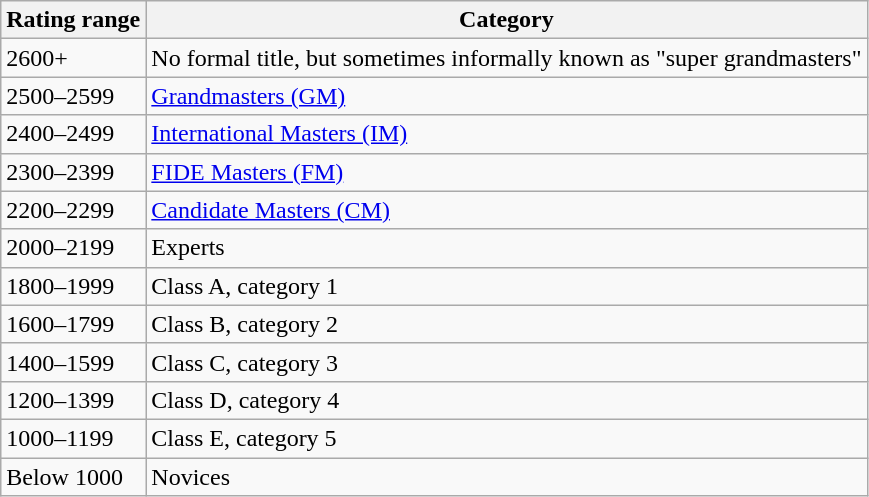<table class="wikitable">
<tr>
<th>Rating range</th>
<th>Category</th>
</tr>
<tr>
<td>2600+</td>
<td>No formal title, but sometimes informally known as "super grandmasters"</td>
</tr>
<tr>
<td>2500–2599</td>
<td><a href='#'>Grandmasters (GM)</a></td>
</tr>
<tr>
<td>2400–2499</td>
<td><a href='#'>International Masters (IM)</a></td>
</tr>
<tr>
<td>2300–2399</td>
<td><a href='#'>FIDE Masters (FM)</a></td>
</tr>
<tr>
<td>2200–2299</td>
<td><a href='#'>Candidate Masters (CM)</a></td>
</tr>
<tr>
<td>2000–2199</td>
<td>Experts</td>
</tr>
<tr>
<td>1800–1999</td>
<td>Class A, category 1</td>
</tr>
<tr>
<td>1600–1799</td>
<td>Class B, category 2</td>
</tr>
<tr>
<td>1400–1599</td>
<td>Class C, category 3</td>
</tr>
<tr>
<td>1200–1399</td>
<td>Class D, category 4</td>
</tr>
<tr>
<td>1000–1199</td>
<td>Class E, category 5</td>
</tr>
<tr>
<td>Below 1000</td>
<td>Novices</td>
</tr>
</table>
